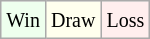<table class="wikitable">
<tr>
<td style="background:#efe;"><small>Win</small></td>
<td style="background:#ffe;"><small>Draw</small></td>
<td style="background:#fee;"><small>Loss</small></td>
</tr>
</table>
